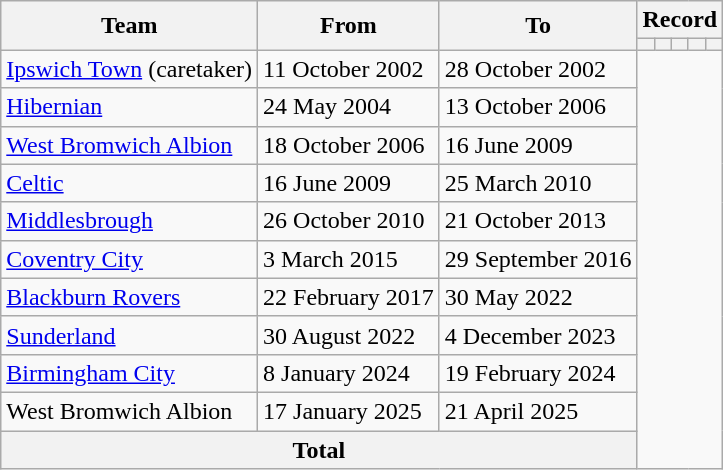<table class=wikitable style="text-align: left">
<tr>
<th rowspan=2>Team</th>
<th rowspan=2>From</th>
<th rowspan=2>To</th>
<th colspan=5>Record</th>
</tr>
<tr>
<th></th>
<th></th>
<th></th>
<th></th>
<th></th>
</tr>
<tr>
<td><a href='#'>Ipswich Town</a> (caretaker)</td>
<td>11 October 2002</td>
<td>28 October 2002<br></td>
</tr>
<tr>
<td><a href='#'>Hibernian</a></td>
<td>24 May 2004</td>
<td>13 October 2006<br></td>
</tr>
<tr>
<td><a href='#'>West Bromwich Albion</a></td>
<td>18 October 2006</td>
<td>16 June 2009<br></td>
</tr>
<tr>
<td><a href='#'>Celtic</a></td>
<td>16 June 2009</td>
<td>25 March 2010<br></td>
</tr>
<tr>
<td><a href='#'>Middlesbrough</a></td>
<td>26 October 2010</td>
<td>21 October 2013<br></td>
</tr>
<tr>
<td><a href='#'>Coventry City</a></td>
<td>3 March 2015</td>
<td>29 September 2016<br></td>
</tr>
<tr>
<td><a href='#'>Blackburn Rovers</a></td>
<td>22 February 2017</td>
<td>30 May 2022<br></td>
</tr>
<tr>
<td><a href='#'>Sunderland</a></td>
<td>30 August 2022</td>
<td>4 December 2023<br></td>
</tr>
<tr>
<td><a href='#'>Birmingham City</a></td>
<td>8 January 2024</td>
<td>19 February 2024<br></td>
</tr>
<tr>
<td>West Bromwich Albion</td>
<td>17 January 2025</td>
<td>21 April 2025<br></td>
</tr>
<tr>
<th colspan=3>Total<br></th>
</tr>
</table>
